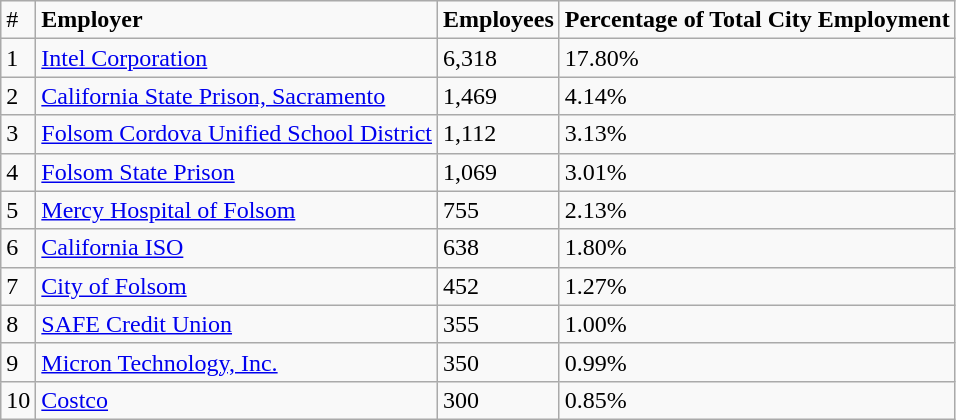<table class="wikitable">
<tr>
<td>#</td>
<td><strong>Employer</strong></td>
<td><strong>Employees</strong></td>
<td><strong>Percentage of Total City Employment</strong></td>
</tr>
<tr>
<td>1</td>
<td><a href='#'>Intel Corporation</a></td>
<td>6,318</td>
<td>17.80%</td>
</tr>
<tr>
<td>2</td>
<td><a href='#'>California State Prison, Sacramento</a></td>
<td>1,469</td>
<td>4.14%</td>
</tr>
<tr>
<td>3</td>
<td><a href='#'>Folsom Cordova Unified School District</a></td>
<td>1,112</td>
<td>3.13%</td>
</tr>
<tr>
<td>4</td>
<td><a href='#'>Folsom State Prison</a></td>
<td>1,069</td>
<td>3.01%</td>
</tr>
<tr>
<td>5</td>
<td><a href='#'>Mercy Hospital of Folsom</a></td>
<td>755</td>
<td>2.13%</td>
</tr>
<tr>
<td>6</td>
<td><a href='#'>California ISO</a></td>
<td>638</td>
<td>1.80%</td>
</tr>
<tr>
<td>7</td>
<td><a href='#'>City of Folsom</a></td>
<td>452</td>
<td>1.27%</td>
</tr>
<tr>
<td>8</td>
<td><a href='#'>SAFE Credit Union</a></td>
<td>355</td>
<td>1.00%</td>
</tr>
<tr>
<td>9</td>
<td><a href='#'>Micron Technology, Inc.</a></td>
<td>350</td>
<td>0.99%</td>
</tr>
<tr>
<td>10</td>
<td><a href='#'>Costco</a></td>
<td>300</td>
<td>0.85%</td>
</tr>
</table>
